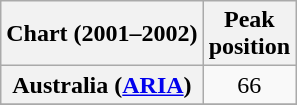<table class="wikitable sortable plainrowheaders" style="text-align:center">
<tr>
<th scope="col">Chart (2001–2002)</th>
<th scope="col">Peak<br>position</th>
</tr>
<tr>
<th scope="row">Australia (<a href='#'>ARIA</a>)</th>
<td>66</td>
</tr>
<tr>
</tr>
</table>
